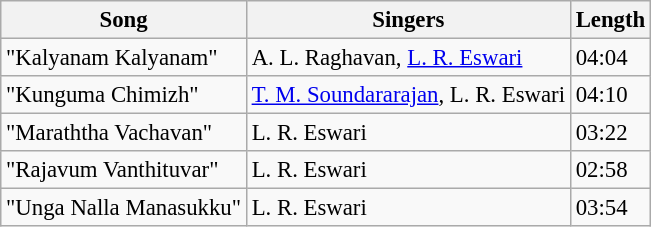<table class="wikitable" style="font-size:95%;">
<tr>
<th>Song</th>
<th>Singers</th>
<th>Length</th>
</tr>
<tr>
<td>"Kalyanam Kalyanam"</td>
<td>A. L. Raghavan, <a href='#'>L. R. Eswari</a></td>
<td>04:04</td>
</tr>
<tr>
<td>"Kunguma Chimizh"</td>
<td><a href='#'>T. M. Soundararajan</a>, L. R. Eswari</td>
<td>04:10</td>
</tr>
<tr>
<td>"Maraththa Vachavan"</td>
<td>L. R. Eswari</td>
<td>03:22</td>
</tr>
<tr>
<td>"Rajavum Vanthituvar"</td>
<td>L. R. Eswari</td>
<td>02:58</td>
</tr>
<tr>
<td>"Unga Nalla Manasukku"</td>
<td>L. R. Eswari</td>
<td>03:54</td>
</tr>
</table>
